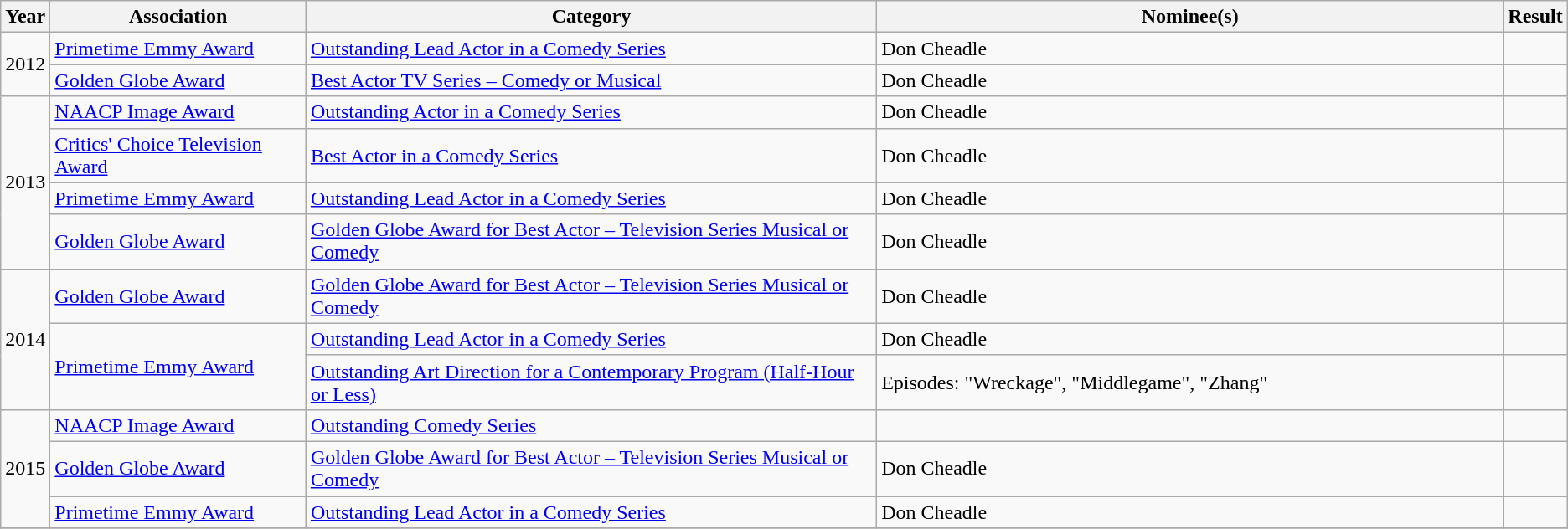<table class="wikitable">
<tr>
<th>Year</th>
<th>Association</th>
<th>Category</th>
<th style="width:40%;">Nominee(s)</th>
<th>Result</th>
</tr>
<tr>
<td rowspan="2">2012</td>
<td rowspan="1"><a href='#'>Primetime Emmy Award</a></td>
<td><a href='#'>Outstanding Lead Actor in a Comedy Series</a></td>
<td>Don Cheadle</td>
<td></td>
</tr>
<tr>
<td rowspan="1"><a href='#'>Golden Globe Award</a></td>
<td><a href='#'>Best Actor TV Series – Comedy or Musical</a></td>
<td>Don Cheadle</td>
<td></td>
</tr>
<tr>
<td rowspan="4">2013</td>
<td rowspan="1"><a href='#'>NAACP Image Award</a></td>
<td><a href='#'>Outstanding Actor in a Comedy Series</a></td>
<td>Don Cheadle</td>
<td></td>
</tr>
<tr>
<td rowspan="1"><a href='#'>Critics' Choice Television Award</a></td>
<td><a href='#'>Best Actor in a Comedy Series</a></td>
<td>Don Cheadle</td>
<td></td>
</tr>
<tr>
<td rowspan="1"><a href='#'>Primetime Emmy Award</a></td>
<td><a href='#'>Outstanding Lead Actor in a Comedy Series</a></td>
<td>Don Cheadle</td>
<td></td>
</tr>
<tr>
<td rowspan="1"><a href='#'>Golden Globe Award</a></td>
<td><a href='#'>Golden Globe Award for Best Actor – Television Series Musical or Comedy</a></td>
<td>Don Cheadle</td>
<td></td>
</tr>
<tr>
<td rowspan="3">2014</td>
<td rowspan="1"><a href='#'>Golden Globe Award</a></td>
<td><a href='#'>Golden Globe Award for Best Actor – Television Series Musical or Comedy</a></td>
<td>Don Cheadle</td>
<td></td>
</tr>
<tr>
<td rowspan="2"><a href='#'>Primetime Emmy Award</a></td>
<td><a href='#'>Outstanding Lead Actor in a Comedy Series</a></td>
<td>Don Cheadle</td>
<td></td>
</tr>
<tr>
<td><a href='#'>Outstanding Art Direction for a Contemporary Program (Half-Hour or Less)</a></td>
<td>Episodes: "Wreckage", "Middlegame", "Zhang"</td>
<td></td>
</tr>
<tr>
<td rowspan="3">2015</td>
<td rowspan="1"><a href='#'>NAACP Image Award</a></td>
<td><a href='#'>Outstanding Comedy Series</a></td>
<td></td>
<td></td>
</tr>
<tr>
<td rowspan="1"><a href='#'>Golden Globe Award</a></td>
<td><a href='#'>Golden Globe Award for Best Actor – Television Series Musical or Comedy</a></td>
<td>Don Cheadle</td>
<td></td>
</tr>
<tr>
<td rowspan="1"><a href='#'>Primetime Emmy Award</a></td>
<td><a href='#'>Outstanding Lead Actor in a Comedy Series</a></td>
<td>Don Cheadle</td>
<td></td>
</tr>
<tr>
</tr>
</table>
